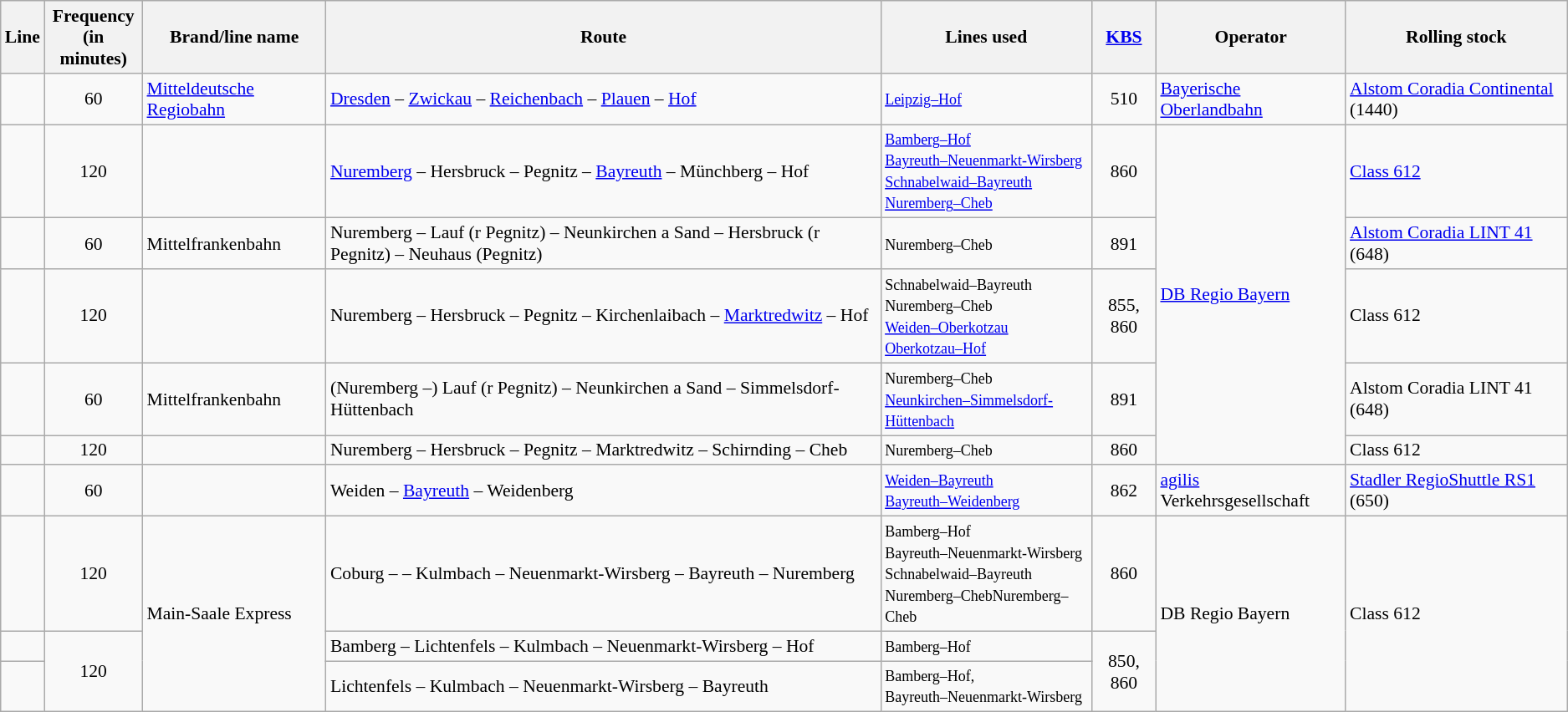<table class="wikitable sortable" style="font-size:90%">
<tr class="hintergrundfarbe5">
<th>Line</th>
<th>Frequency<br>(in minutes)</th>
<th>Brand/line name</th>
<th class="unsortable">Route</th>
<th class="unsortable">Lines used</th>
<th><a href='#'>KBS</a></th>
<th>Operator</th>
<th>Rolling stock</th>
</tr>
<tr id="RE 3 (SN)">
<td align="center"></td>
<td align="center">60</td>
<td><a href='#'>Mitteldeutsche Regiobahn</a></td>
<td><a href='#'>Dresden</a> – <a href='#'>Zwickau</a> – <a href='#'>Reichenbach</a> – <a href='#'>Plauen</a> – <a href='#'>Hof</a></td>
<td><a href='#'><small>Leipzig–Hof</small></a></td>
<td align="center">510</td>
<td><a href='#'>Bayerische Oberlandbahn</a></td>
<td><a href='#'>Alstom Coradia Continental</a> (1440)</td>
</tr>
<tr id="RE 30">
<td align="center"></td>
<td align="center">120</td>
<td></td>
<td><a href='#'>Nuremberg</a> – Hersbruck – Pegnitz – <a href='#'>Bayreuth</a> – Münchberg –  Hof</td>
<td><small><a href='#'>Bamberg–Hof</a><br><a href='#'>Bayreuth–Neuenmarkt-Wirsberg</a><br><a href='#'>Schnabelwaid–Bayreuth</a><br><a href='#'>Nuremberg–Cheb</a></small></td>
<td align="center">860</td>
<td rowspan="5"><a href='#'>DB Regio Bayern</a></td>
<td><a href='#'>Class 612</a></td>
</tr>
<tr id="RB 30">
<td align="center"></td>
<td align="center">60</td>
<td>Mittelfrankenbahn</td>
<td>Nuremberg – Lauf (r Pegnitz) – Neunkirchen a Sand – Hersbruck (r Pegnitz) – Neuhaus (Pegnitz)</td>
<td><small>Nuremberg–Cheb</small></td>
<td align="center">891</td>
<td><a href='#'>Alstom Coradia LINT 41</a> (648)</td>
</tr>
<tr id="RE 31">
<td align="center"></td>
<td align="center">120</td>
<td></td>
<td>Nuremberg – Hersbruck – Pegnitz – Kirchenlaibach – <a href='#'>Marktredwitz</a> – Hof</td>
<td><small>Schnabelwaid–Bayreuth<br>Nuremberg–Cheb<br><a href='#'>Weiden–Oberkotzau</a><br><a href='#'>Oberkotzau–Hof</a></small></td>
<td align="center">855, 860</td>
<td>Class 612</td>
</tr>
<tr id="RB 31">
<td align="center"></td>
<td align="center">60</td>
<td>Mittelfrankenbahn</td>
<td>(Nuremberg –) Lauf (r Pegnitz) – Neunkirchen a Sand – Simmelsdorf-Hüttenbach</td>
<td><small>Nuremberg–Cheb<br><a href='#'>Neunkirchen–Simmelsdorf-Hüttenbach</a></small></td>
<td align="center">891</td>
<td>Alstom Coradia LINT 41 (648)</td>
</tr>
<tr id="RE 33">
<td align="center"></td>
<td align="center">120</td>
<td></td>
<td>Nuremberg – Hersbruck – Pegnitz – Marktredwitz – Schirnding – Cheb</td>
<td><small>Nuremberg–Cheb</small></td>
<td align="center">860</td>
<td>Class 612</td>
</tr>
<tr id="RB 34">
<td align="center"></td>
<td align="center">60</td>
<td></td>
<td>Weiden – <a href='#'>Bayreuth</a> – Weidenberg</td>
<td><small><a href='#'>Weiden–Bayreuth</a><br><a href='#'>Bayreuth–Weidenberg</a></small></td>
<td align="center">862</td>
<td><a href='#'>agilis</a> Verkehrsgesellschaft</td>
<td><a href='#'>Stadler RegioShuttle RS1</a> (650)</td>
</tr>
<tr id="RE 32">
<td align="center"></td>
<td align="center">120</td>
<td rowspan="3">Main-Saale Express</td>
<td>Coburg –  – Kulmbach – Neuenmarkt-Wirsberg – Bayreuth – Nuremberg</td>
<td><small>Bamberg–Hof<br>Bayreuth–Neuenmarkt-Wirsberg<br>Schnabelwaid–Bayreuth<br>Nuremberg–Cheb</small><small>Nuremberg–Cheb</small></td>
<td align="center">860</td>
<td rowspan="3">DB Regio Bayern</td>
<td rowspan="3">Class 612</td>
</tr>
<tr id="RE 35">
<td align="center"></td>
<td align="center" rowspan=3>120</td>
<td>Bamberg – Lichtenfels – Kulmbach – Neuenmarkt-Wirsberg – Hof</td>
<td><small>Bamberg–Hof</small></td>
<td align="center" rowspan=2>850, 860</td>
</tr>
<tr id="RE 38">
<td align="center"></td>
<td>Lichtenfels – Kulmbach – Neuenmarkt-Wirsberg – Bayreuth</td>
<td><small>Bamberg–Hof,<br>Bayreuth–Neuenmarkt-Wirsberg</small></td>
</tr>
</table>
